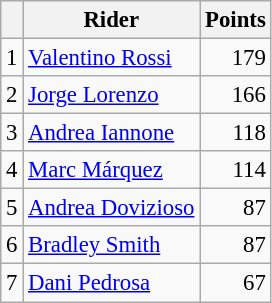<table class="wikitable" style="font-size: 95%;">
<tr>
<th></th>
<th>Rider</th>
<th>Points</th>
</tr>
<tr>
<td align=center>1</td>
<td> <a href='#'>Valentino Rossi</a></td>
<td align=right>179</td>
</tr>
<tr>
<td align=center>2</td>
<td> <a href='#'>Jorge Lorenzo</a></td>
<td align=right>166</td>
</tr>
<tr>
<td align=center>3</td>
<td> <a href='#'>Andrea Iannone</a></td>
<td align=right>118</td>
</tr>
<tr>
<td align=center>4</td>
<td> <a href='#'>Marc Márquez</a></td>
<td align=right>114</td>
</tr>
<tr>
<td align=center>5</td>
<td> <a href='#'>Andrea Dovizioso</a></td>
<td align=right>87</td>
</tr>
<tr>
<td align=center>6</td>
<td> <a href='#'>Bradley Smith</a></td>
<td align=right>87</td>
</tr>
<tr>
<td align=center>7</td>
<td> <a href='#'>Dani Pedrosa</a></td>
<td align=right>67</td>
</tr>
</table>
